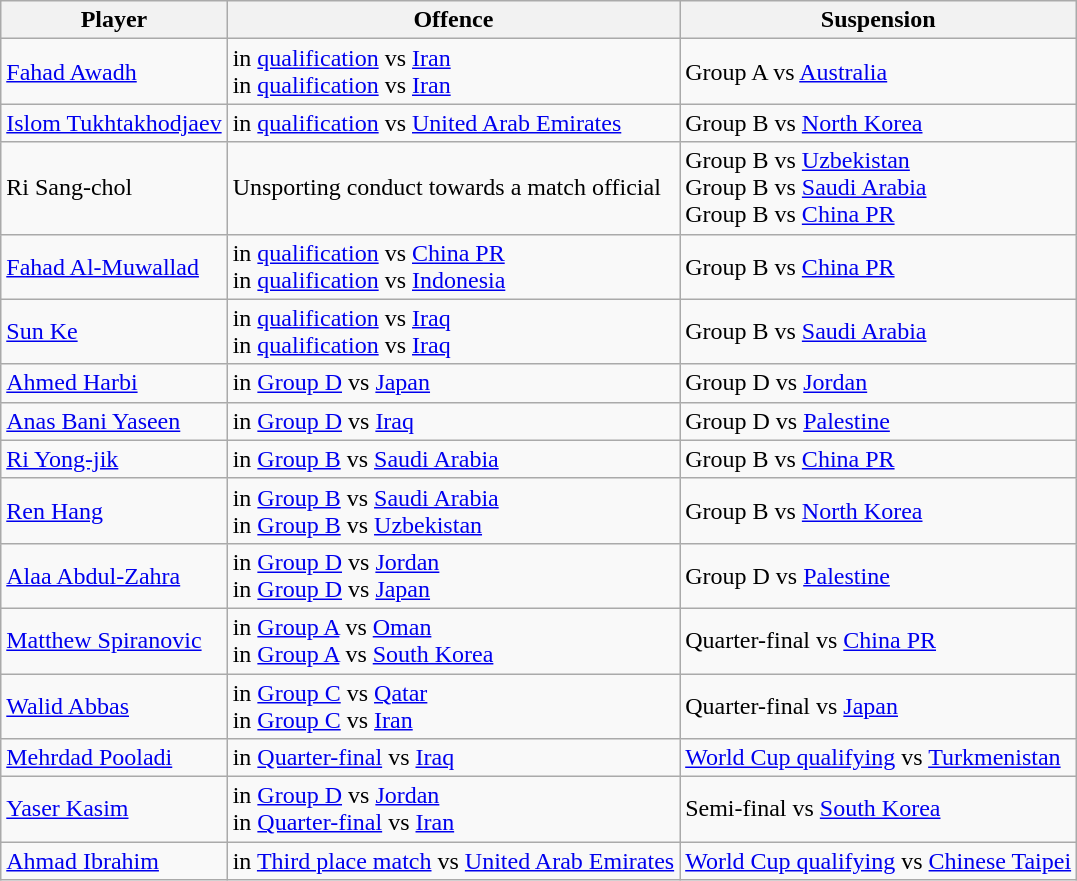<table class="wikitable">
<tr>
<th>Player</th>
<th>Offence</th>
<th>Suspension</th>
</tr>
<tr>
<td> <a href='#'>Fahad Awadh</a></td>
<td> in <a href='#'>qualification</a> vs <a href='#'>Iran</a><br> in <a href='#'>qualification</a> vs <a href='#'>Iran</a></td>
<td>Group A vs <a href='#'>Australia</a></td>
</tr>
<tr>
<td> <a href='#'>Islom Tukhtakhodjaev</a></td>
<td> in <a href='#'>qualification</a> vs <a href='#'>United Arab Emirates</a></td>
<td>Group B vs <a href='#'>North Korea</a></td>
</tr>
<tr>
<td> Ri Sang-chol</td>
<td>Unsporting conduct towards a match official</td>
<td>Group B vs <a href='#'>Uzbekistan</a><br>Group B vs <a href='#'>Saudi Arabia</a><br>Group B vs <a href='#'>China PR</a></td>
</tr>
<tr>
<td> <a href='#'>Fahad Al-Muwallad</a></td>
<td> in <a href='#'>qualification</a> vs <a href='#'>China PR</a><br> in <a href='#'>qualification</a> vs <a href='#'>Indonesia</a></td>
<td>Group B vs <a href='#'>China PR</a></td>
</tr>
<tr>
<td> <a href='#'>Sun Ke</a></td>
<td> in <a href='#'>qualification</a> vs <a href='#'>Iraq</a><br> in <a href='#'>qualification</a> vs <a href='#'>Iraq</a></td>
<td>Group B vs <a href='#'>Saudi Arabia</a></td>
</tr>
<tr>
<td> <a href='#'>Ahmed Harbi</a></td>
<td> in <a href='#'>Group D</a> vs <a href='#'>Japan</a></td>
<td>Group D vs <a href='#'>Jordan</a></td>
</tr>
<tr>
<td> <a href='#'>Anas Bani Yaseen</a></td>
<td> in <a href='#'>Group D</a> vs <a href='#'>Iraq</a></td>
<td>Group D vs <a href='#'>Palestine</a></td>
</tr>
<tr>
<td> <a href='#'>Ri Yong-jik</a></td>
<td> in <a href='#'>Group B</a> vs <a href='#'>Saudi Arabia</a></td>
<td>Group B vs <a href='#'>China PR</a></td>
</tr>
<tr>
<td> <a href='#'>Ren Hang</a></td>
<td> in <a href='#'>Group B</a> vs <a href='#'>Saudi Arabia</a><br> in <a href='#'>Group B</a> vs <a href='#'>Uzbekistan</a></td>
<td>Group B vs <a href='#'>North Korea</a></td>
</tr>
<tr>
<td> <a href='#'>Alaa Abdul-Zahra</a></td>
<td> in <a href='#'>Group D</a> vs <a href='#'>Jordan</a><br> in <a href='#'>Group D</a> vs <a href='#'>Japan</a></td>
<td>Group D vs <a href='#'>Palestine</a></td>
</tr>
<tr>
<td> <a href='#'>Matthew Spiranovic</a></td>
<td> in <a href='#'>Group A</a> vs <a href='#'>Oman</a><br> in <a href='#'>Group A</a> vs <a href='#'>South Korea</a></td>
<td>Quarter-final vs <a href='#'>China PR</a></td>
</tr>
<tr>
<td> <a href='#'>Walid Abbas</a></td>
<td> in <a href='#'>Group C</a> vs <a href='#'>Qatar</a><br> in <a href='#'>Group C</a> vs <a href='#'>Iran</a></td>
<td>Quarter-final vs <a href='#'>Japan</a></td>
</tr>
<tr>
<td> <a href='#'>Mehrdad Pooladi</a></td>
<td> in <a href='#'>Quarter-final</a> vs <a href='#'>Iraq</a></td>
<td><a href='#'>World Cup qualifying</a> vs <a href='#'>Turkmenistan</a></td>
</tr>
<tr>
<td> <a href='#'>Yaser Kasim</a></td>
<td> in <a href='#'>Group D</a> vs <a href='#'>Jordan</a><br> in <a href='#'>Quarter-final</a> vs <a href='#'>Iran</a></td>
<td>Semi-final vs <a href='#'>South Korea</a></td>
</tr>
<tr>
<td> <a href='#'>Ahmad Ibrahim</a></td>
<td> in <a href='#'>Third place match</a> vs <a href='#'>United Arab Emirates</a></td>
<td><a href='#'>World Cup qualifying</a> vs <a href='#'>Chinese Taipei</a></td>
</tr>
</table>
